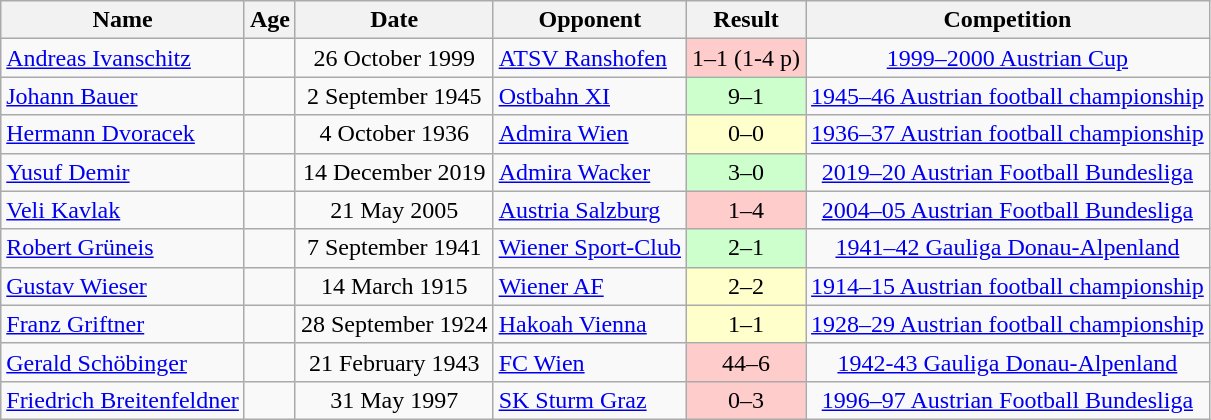<table class="wikitable" style="text-align:center">
<tr>
<th>Name</th>
<th>Age</th>
<th>Date</th>
<th>Opponent</th>
<th>Result</th>
<th>Competition</th>
</tr>
<tr>
<td align="left"> <a href='#'>Andreas Ivanschitz</a></td>
<td></td>
<td>26 October 1999</td>
<td align="left"> <a href='#'>ATSV Ranshofen</a></td>
<td style="background:#fcc">1–1 (1-4 p)</td>
<td><a href='#'>1999–2000 Austrian Cup</a></td>
</tr>
<tr>
<td align="left"> <a href='#'>Johann Bauer</a></td>
<td></td>
<td>2 September 1945</td>
<td align="left"> <a href='#'>Ostbahn XI</a></td>
<td style="background:#cfc">9–1</td>
<td><a href='#'>1945–46 Austrian football championship</a></td>
</tr>
<tr>
<td align="left"> <a href='#'>Hermann Dvoracek</a></td>
<td></td>
<td>4 October 1936</td>
<td align="left"> <a href='#'>Admira Wien</a></td>
<td style="background:#ffc">0–0</td>
<td><a href='#'>1936–37 Austrian football championship</a></td>
</tr>
<tr>
<td align="left"> <a href='#'>Yusuf Demir</a></td>
<td></td>
<td>14 December 2019</td>
<td align="left"> <a href='#'>Admira Wacker</a></td>
<td style="background:#cfc">3–0</td>
<td><a href='#'>2019–20 Austrian Football Bundesliga</a></td>
</tr>
<tr>
<td align="left"> <a href='#'>Veli Kavlak</a></td>
<td></td>
<td>21 May 2005</td>
<td align="left"> <a href='#'>Austria Salzburg</a></td>
<td style="background:#fcc">1–4</td>
<td><a href='#'>2004–05 Austrian Football Bundesliga</a></td>
</tr>
<tr>
<td align="left"> <a href='#'>Robert Grüneis</a></td>
<td></td>
<td>7 September 1941</td>
<td align="left"> <a href='#'>Wiener Sport-Club</a></td>
<td style="background:#cfc">2–1</td>
<td><a href='#'>1941–42 Gauliga Donau-Alpenland</a></td>
</tr>
<tr>
<td align="left"> <a href='#'>Gustav Wieser</a></td>
<td></td>
<td>14 March 1915</td>
<td align="left"> <a href='#'>Wiener AF</a></td>
<td style="background:#ffc">2–2</td>
<td><a href='#'>1914–15 Austrian football championship</a></td>
</tr>
<tr>
<td align="left"> <a href='#'>Franz Griftner</a></td>
<td></td>
<td>28 September 1924</td>
<td align="left"> <a href='#'>Hakoah Vienna</a></td>
<td style="background:#ffc">1–1</td>
<td><a href='#'>1928–29 Austrian football championship</a></td>
</tr>
<tr>
<td align="left"> <a href='#'>Gerald Schöbinger</a></td>
<td></td>
<td>21 February 1943</td>
<td align="left"> <a href='#'>FC Wien</a></td>
<td style="background:#fcc">44–6</td>
<td><a href='#'>1942-43 Gauliga Donau-Alpenland</a></td>
</tr>
<tr>
<td align="left"> <a href='#'>Friedrich Breitenfeldner</a></td>
<td></td>
<td>31 May 1997</td>
<td align="left"> <a href='#'>SK Sturm Graz</a></td>
<td style="background:#fcc">0–3</td>
<td><a href='#'>1996–97 Austrian Football Bundesliga</a></td>
</tr>
</table>
